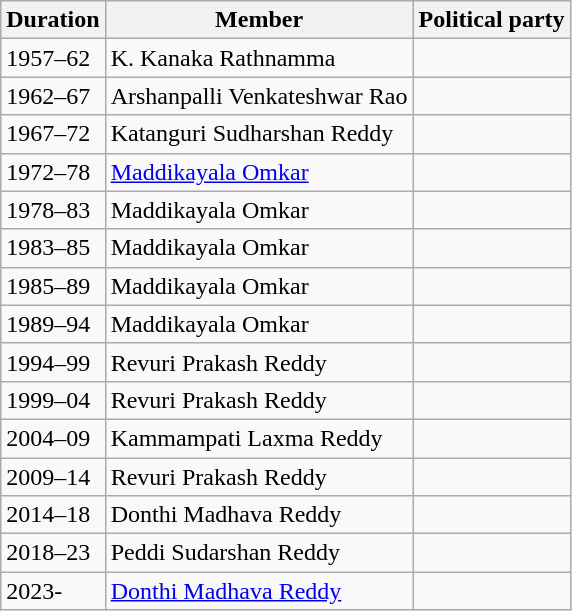<table class="wikitable sortable">
<tr>
<th>Duration</th>
<th>Member</th>
<th colspan="2">Political party</th>
</tr>
<tr>
<td>1957–62</td>
<td>K. Kanaka Rathnamma</td>
<td></td>
</tr>
<tr>
<td>1962–67</td>
<td>Arshanpalli Venkateshwar Rao</td>
<td></td>
</tr>
<tr>
<td>1967–72</td>
<td>Katanguri Sudharshan Reddy</td>
<td></td>
</tr>
<tr>
<td>1972–78</td>
<td><a href='#'>Maddikayala Omkar</a></td>
<td></td>
</tr>
<tr>
<td>1978–83</td>
<td>Maddikayala Omkar</td>
<td></td>
</tr>
<tr>
<td>1983–85</td>
<td>Maddikayala Omkar</td>
<td></td>
</tr>
<tr>
<td>1985–89</td>
<td>Maddikayala Omkar</td>
<td></td>
</tr>
<tr>
<td>1989–94</td>
<td>Maddikayala Omkar</td>
<td></td>
</tr>
<tr>
<td>1994–99</td>
<td>Revuri Prakash Reddy</td>
<td></td>
</tr>
<tr>
<td>1999–04</td>
<td>Revuri Prakash Reddy</td>
<td></td>
</tr>
<tr>
<td>2004–09</td>
<td>Kammampati Laxma Reddy</td>
<td></td>
</tr>
<tr>
<td>2009–14</td>
<td>Revuri Prakash Reddy</td>
<td></td>
</tr>
<tr>
<td>2014–18</td>
<td>Donthi Madhava Reddy</td>
<td></td>
</tr>
<tr>
<td>2018–23</td>
<td>Peddi Sudarshan Reddy</td>
<td></td>
</tr>
<tr>
<td>2023-</td>
<td><a href='#'>Donthi Madhava Reddy</a></td>
<td></td>
</tr>
</table>
